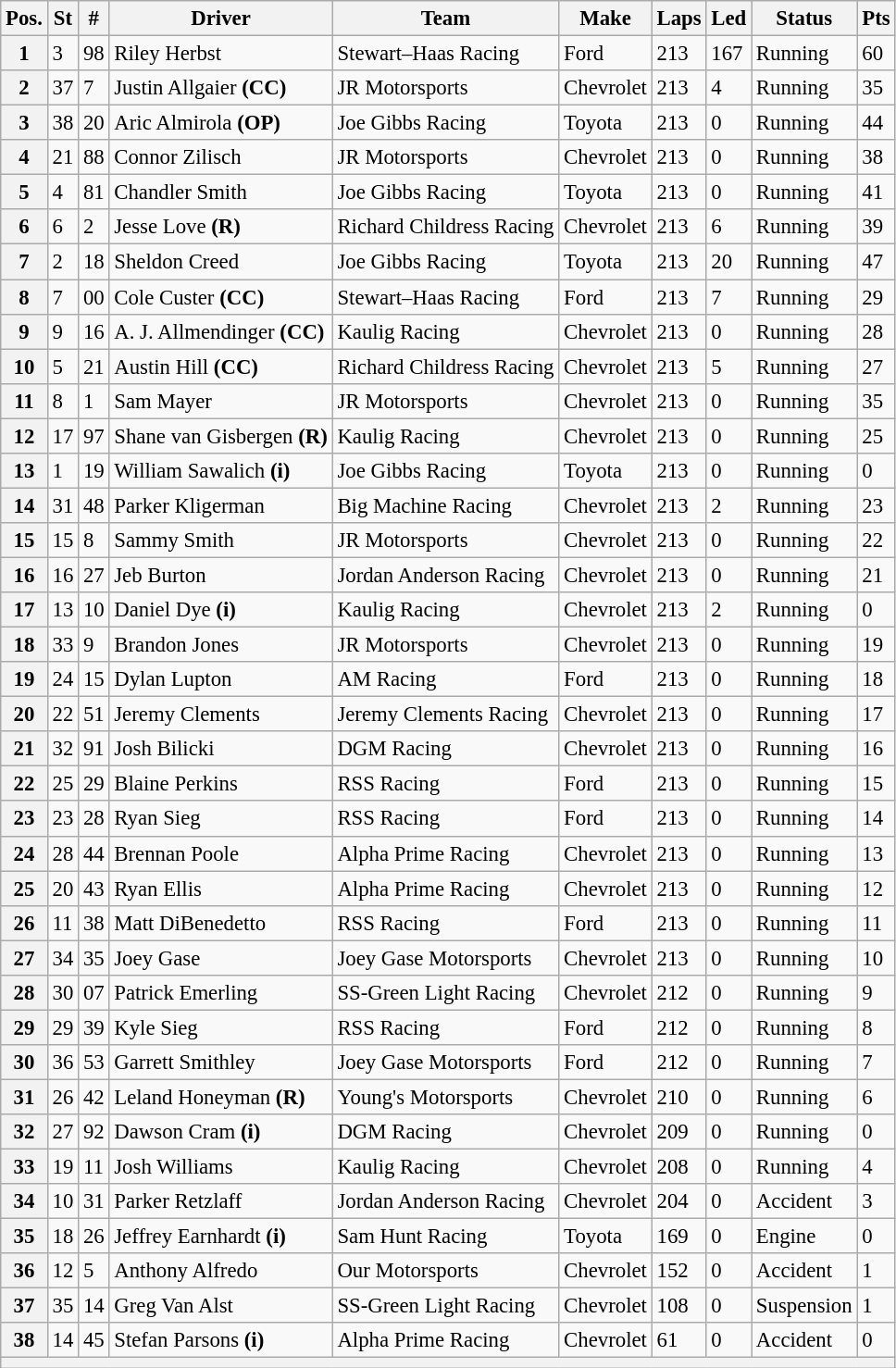<table class="wikitable" style="font-size:95%">
<tr>
<th>Pos.</th>
<th>St</th>
<th>#</th>
<th>Driver</th>
<th>Team</th>
<th>Make</th>
<th>Laps</th>
<th>Led</th>
<th>Status</th>
<th>Pts</th>
</tr>
<tr>
<th>1</th>
<td>3</td>
<td>98</td>
<td>Riley Herbst</td>
<td>Stewart–Haas Racing</td>
<td>Ford</td>
<td>213</td>
<td>167</td>
<td>Running</td>
<td>60</td>
</tr>
<tr>
<th>2</th>
<td>37</td>
<td>7</td>
<td>Justin Allgaier <strong>(CC)</strong></td>
<td>JR Motorsports</td>
<td>Chevrolet</td>
<td>213</td>
<td>4</td>
<td>Running</td>
<td>35</td>
</tr>
<tr>
<th>3</th>
<td>38</td>
<td>20</td>
<td>Aric Almirola <strong>(OP)</strong></td>
<td>Joe Gibbs Racing</td>
<td>Toyota</td>
<td>213</td>
<td>0</td>
<td>Running</td>
<td>44</td>
</tr>
<tr>
<th>4</th>
<td>21</td>
<td>88</td>
<td>Connor Zilisch</td>
<td>JR Motorsports</td>
<td>Chevrolet</td>
<td>213</td>
<td>0</td>
<td>Running</td>
<td>38</td>
</tr>
<tr>
<th>5</th>
<td>4</td>
<td>81</td>
<td>Chandler Smith</td>
<td>Joe Gibbs Racing</td>
<td>Toyota</td>
<td>213</td>
<td>0</td>
<td>Running</td>
<td>41</td>
</tr>
<tr>
<th>6</th>
<td>6</td>
<td>2</td>
<td>Jesse Love <strong>(R)</strong></td>
<td>Richard Childress Racing</td>
<td>Chevrolet</td>
<td>213</td>
<td>6</td>
<td>Running</td>
<td>39</td>
</tr>
<tr>
<th>7</th>
<td>2</td>
<td>18</td>
<td>Sheldon Creed</td>
<td>Joe Gibbs Racing</td>
<td>Toyota</td>
<td>213</td>
<td>20</td>
<td>Running</td>
<td>47</td>
</tr>
<tr>
<th>8</th>
<td>7</td>
<td>00</td>
<td>Cole Custer <strong>(CC)</strong></td>
<td>Stewart–Haas Racing</td>
<td>Ford</td>
<td>213</td>
<td>7</td>
<td>Running</td>
<td>29</td>
</tr>
<tr>
<th>9</th>
<td>9</td>
<td>16</td>
<td>A. J. Allmendinger <strong>(CC)</strong></td>
<td>Kaulig Racing</td>
<td>Chevrolet</td>
<td>213</td>
<td>0</td>
<td>Running</td>
<td>28</td>
</tr>
<tr>
<th>10</th>
<td>5</td>
<td>21</td>
<td>Austin Hill <strong>(CC)</strong></td>
<td>Richard Childress Racing</td>
<td>Chevrolet</td>
<td>213</td>
<td>5</td>
<td>Running</td>
<td>27</td>
</tr>
<tr>
<th>11</th>
<td>8</td>
<td>1</td>
<td>Sam Mayer</td>
<td>JR Motorsports</td>
<td>Chevrolet</td>
<td>213</td>
<td>0</td>
<td>Running</td>
<td>35</td>
</tr>
<tr>
<th>12</th>
<td>17</td>
<td>97</td>
<td>Shane van Gisbergen <strong>(R)</strong></td>
<td>Kaulig Racing</td>
<td>Chevrolet</td>
<td>213</td>
<td>0</td>
<td>Running</td>
<td>25</td>
</tr>
<tr>
<th>13</th>
<td>1</td>
<td>19</td>
<td>William Sawalich <strong>(i)</strong></td>
<td>Joe Gibbs Racing</td>
<td>Toyota</td>
<td>213</td>
<td>0</td>
<td>Running</td>
<td>0</td>
</tr>
<tr>
<th>14</th>
<td>31</td>
<td>48</td>
<td>Parker Kligerman</td>
<td>Big Machine Racing</td>
<td>Chevrolet</td>
<td>213</td>
<td>2</td>
<td>Running</td>
<td>23</td>
</tr>
<tr>
<th>15</th>
<td>15</td>
<td>8</td>
<td>Sammy Smith</td>
<td>JR Motorsports</td>
<td>Chevrolet</td>
<td>213</td>
<td>0</td>
<td>Running</td>
<td>22</td>
</tr>
<tr>
<th>16</th>
<td>16</td>
<td>27</td>
<td>Jeb Burton</td>
<td>Jordan Anderson Racing</td>
<td>Chevrolet</td>
<td>213</td>
<td>0</td>
<td>Running</td>
<td>21</td>
</tr>
<tr>
<th>17</th>
<td>13</td>
<td>10</td>
<td>Daniel Dye <strong>(i)</strong></td>
<td>Kaulig Racing</td>
<td>Chevrolet</td>
<td>213</td>
<td>2</td>
<td>Running</td>
<td>0</td>
</tr>
<tr>
<th>18</th>
<td>33</td>
<td>9</td>
<td>Brandon Jones</td>
<td>JR Motorsports</td>
<td>Chevrolet</td>
<td>213</td>
<td>0</td>
<td>Running</td>
<td>19</td>
</tr>
<tr>
<th>19</th>
<td>24</td>
<td>15</td>
<td>Dylan Lupton</td>
<td>AM Racing</td>
<td>Ford</td>
<td>213</td>
<td>0</td>
<td>Running</td>
<td>18</td>
</tr>
<tr>
<th>20</th>
<td>22</td>
<td>51</td>
<td>Jeremy Clements</td>
<td>Jeremy Clements Racing</td>
<td>Chevrolet</td>
<td>213</td>
<td>0</td>
<td>Running</td>
<td>17</td>
</tr>
<tr>
<th>21</th>
<td>32</td>
<td>91</td>
<td>Josh Bilicki</td>
<td>DGM Racing</td>
<td>Chevrolet</td>
<td>213</td>
<td>0</td>
<td>Running</td>
<td>16</td>
</tr>
<tr>
<th>22</th>
<td>25</td>
<td>29</td>
<td>Blaine Perkins</td>
<td>RSS Racing</td>
<td>Ford</td>
<td>213</td>
<td>0</td>
<td>Running</td>
<td>15</td>
</tr>
<tr>
<th>23</th>
<td>23</td>
<td>28</td>
<td>Ryan Sieg</td>
<td>RSS Racing</td>
<td>Ford</td>
<td>213</td>
<td>0</td>
<td>Running</td>
<td>14</td>
</tr>
<tr>
<th>24</th>
<td>28</td>
<td>44</td>
<td>Brennan Poole</td>
<td>Alpha Prime Racing</td>
<td>Chevrolet</td>
<td>213</td>
<td>0</td>
<td>Running</td>
<td>13</td>
</tr>
<tr>
<th>25</th>
<td>20</td>
<td>43</td>
<td>Ryan Ellis</td>
<td>Alpha Prime Racing</td>
<td>Chevrolet</td>
<td>213</td>
<td>0</td>
<td>Running</td>
<td>12</td>
</tr>
<tr>
<th>26</th>
<td>11</td>
<td>38</td>
<td>Matt DiBenedetto</td>
<td>RSS Racing</td>
<td>Ford</td>
<td>213</td>
<td>0</td>
<td>Running</td>
<td>11</td>
</tr>
<tr>
<th>27</th>
<td>34</td>
<td>35</td>
<td>Joey Gase</td>
<td>Joey Gase Motorsports</td>
<td>Chevrolet</td>
<td>213</td>
<td>0</td>
<td>Running</td>
<td>10</td>
</tr>
<tr>
<th>28</th>
<td>30</td>
<td>07</td>
<td>Patrick Emerling</td>
<td>SS-Green Light Racing</td>
<td>Chevrolet</td>
<td>212</td>
<td>0</td>
<td>Running</td>
<td>9</td>
</tr>
<tr>
<th>29</th>
<td>29</td>
<td>39</td>
<td>Kyle Sieg</td>
<td>RSS Racing</td>
<td>Ford</td>
<td>212</td>
<td>0</td>
<td>Running</td>
<td>8</td>
</tr>
<tr>
<th>30</th>
<td>36</td>
<td>53</td>
<td>Garrett Smithley</td>
<td>Joey Gase Motorsports</td>
<td>Ford</td>
<td>212</td>
<td>0</td>
<td>Running</td>
<td>7</td>
</tr>
<tr>
<th>31</th>
<td>26</td>
<td>42</td>
<td>Leland Honeyman <strong>(R)</strong></td>
<td>Young's Motorsports</td>
<td>Chevrolet</td>
<td>210</td>
<td>0</td>
<td>Running</td>
<td>6</td>
</tr>
<tr>
<th>32</th>
<td>27</td>
<td>92</td>
<td>Dawson Cram <strong>(i)</strong></td>
<td>DGM Racing</td>
<td>Chevrolet</td>
<td>209</td>
<td>0</td>
<td>Running</td>
<td>0</td>
</tr>
<tr>
<th>33</th>
<td>19</td>
<td>11</td>
<td>Josh Williams</td>
<td>Kaulig Racing</td>
<td>Chevrolet</td>
<td>208</td>
<td>0</td>
<td>Running</td>
<td>4</td>
</tr>
<tr>
<th>34</th>
<td>10</td>
<td>31</td>
<td>Parker Retzlaff</td>
<td>Jordan Anderson Racing</td>
<td>Chevrolet</td>
<td>204</td>
<td>0</td>
<td>Accident</td>
<td>3</td>
</tr>
<tr>
<th>35</th>
<td>18</td>
<td>26</td>
<td>Jeffrey Earnhardt <strong>(i)</strong></td>
<td>Sam Hunt Racing</td>
<td>Toyota</td>
<td>169</td>
<td>0</td>
<td>Engine</td>
<td>0</td>
</tr>
<tr>
<th>36</th>
<td>12</td>
<td>5</td>
<td>Anthony Alfredo</td>
<td>Our Motorsports</td>
<td>Chevrolet</td>
<td>152</td>
<td>0</td>
<td>Accident</td>
<td>1</td>
</tr>
<tr>
<th>37</th>
<td>35</td>
<td>14</td>
<td>Greg Van Alst</td>
<td>SS-Green Light Racing</td>
<td>Chevrolet</td>
<td>108</td>
<td>0</td>
<td>Suspension</td>
<td>1</td>
</tr>
<tr>
<th>38</th>
<td>14</td>
<td>45</td>
<td>Stefan Parsons <strong>(i)</strong></td>
<td>Alpha Prime Racing</td>
<td>Chevrolet</td>
<td>61</td>
<td>0</td>
<td>Accident</td>
<td>0</td>
</tr>
<tr>
<th colspan="10"></th>
</tr>
</table>
